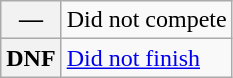<table class="wikitable">
<tr>
<th scope="row">—</th>
<td>Did not compete</td>
</tr>
<tr>
<th scope="row">DNF</th>
<td><a href='#'>Did not finish</a></td>
</tr>
</table>
